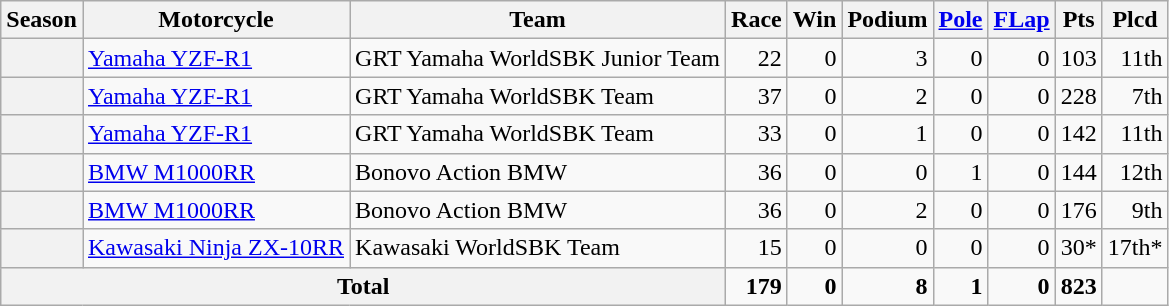<table class="wikitable" style=text-align:right;">
<tr>
<th>Season</th>
<th>Motorcycle</th>
<th>Team</th>
<th>Race</th>
<th>Win</th>
<th>Podium</th>
<th><a href='#'>Pole</a></th>
<th><a href='#'>FLap</a></th>
<th>Pts</th>
<th>Plcd</th>
</tr>
<tr>
<th></th>
<td style="text-align:left;"><a href='#'>Yamaha YZF-R1</a></td>
<td style="text-align:left;">GRT Yamaha WorldSBK Junior Team</td>
<td>22</td>
<td>0</td>
<td>3</td>
<td>0</td>
<td>0</td>
<td>103</td>
<td>11th</td>
</tr>
<tr>
<th></th>
<td style="text-align:left;"><a href='#'>Yamaha YZF-R1</a></td>
<td style="text-align:left;">GRT Yamaha WorldSBK Team</td>
<td>37</td>
<td>0</td>
<td>2</td>
<td>0</td>
<td>0</td>
<td>228</td>
<td>7th</td>
</tr>
<tr>
<th></th>
<td style="text-align:left;"><a href='#'>Yamaha YZF-R1</a></td>
<td style="text-align:left;">GRT Yamaha WorldSBK Team</td>
<td>33</td>
<td>0</td>
<td>1</td>
<td>0</td>
<td>0</td>
<td>142</td>
<td>11th</td>
</tr>
<tr>
<th></th>
<td style="text-align:left;"><a href='#'>BMW M1000RR</a></td>
<td style="text-align:left;">Bonovo Action BMW</td>
<td>36</td>
<td>0</td>
<td>0</td>
<td>1</td>
<td>0</td>
<td>144</td>
<td>12th</td>
</tr>
<tr>
<th></th>
<td style="text-align:left;"><a href='#'>BMW M1000RR</a></td>
<td style="text-align:left;">Bonovo Action BMW</td>
<td>36</td>
<td>0</td>
<td>2</td>
<td>0</td>
<td>0</td>
<td>176</td>
<td>9th</td>
</tr>
<tr>
<th></th>
<td style="text-align:left;"><a href='#'>Kawasaki Ninja ZX-10RR</a></td>
<td style="text-align:left;">Kawasaki WorldSBK Team</td>
<td>15</td>
<td>0</td>
<td>0</td>
<td>0</td>
<td>0</td>
<td>30*</td>
<td>17th*</td>
</tr>
<tr>
<th colspan="3">Total</th>
<td><strong>179</strong></td>
<td><strong>0</strong></td>
<td><strong>8</strong></td>
<td><strong>1</strong></td>
<td><strong>0</strong></td>
<td><strong>823</strong></td>
<td></td>
</tr>
</table>
